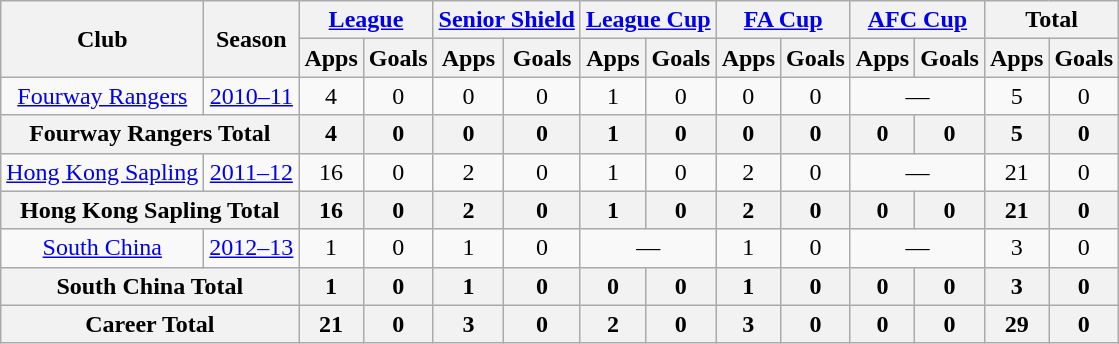<table class="wikitable" style="text-align: center;">
<tr>
<th rowspan="2">Club</th>
<th rowspan="2">Season</th>
<th colspan="2"><a href='#'>League</a></th>
<th colspan="2"><a href='#'>Senior Shield</a></th>
<th colspan="2"><a href='#'>League Cup</a></th>
<th colspan="2"><a href='#'>FA Cup</a></th>
<th colspan="2"><a href='#'>AFC Cup</a></th>
<th colspan="2">Total</th>
</tr>
<tr>
<th>Apps</th>
<th>Goals</th>
<th>Apps</th>
<th>Goals</th>
<th>Apps</th>
<th>Goals</th>
<th>Apps</th>
<th>Goals</th>
<th>Apps</th>
<th>Goals</th>
<th>Apps</th>
<th>Goals</th>
</tr>
<tr>
<td rowspan="1"><a href='#'>Fourway Rangers</a></td>
<td><a href='#'>2010–11</a></td>
<td>4</td>
<td>0</td>
<td>0</td>
<td>0</td>
<td>1</td>
<td>0</td>
<td>0</td>
<td>0</td>
<td colspan="2">—</td>
<td>5</td>
<td>0</td>
</tr>
<tr>
<th colspan="2">Fourway Rangers Total</th>
<th>4</th>
<th>0</th>
<th>0</th>
<th>0</th>
<th>1</th>
<th>0</th>
<th>0</th>
<th>0</th>
<th>0</th>
<th>0</th>
<th>5</th>
<th>0</th>
</tr>
<tr>
<td rowspan="1"><a href='#'>Hong Kong Sapling</a></td>
<td><a href='#'>2011–12</a></td>
<td>16</td>
<td>0</td>
<td>2</td>
<td>0</td>
<td>1</td>
<td>0</td>
<td>2</td>
<td>0</td>
<td colspan="2">—</td>
<td>21</td>
<td>0</td>
</tr>
<tr>
<th colspan="2">Hong Kong Sapling Total</th>
<th>16</th>
<th>0</th>
<th>2</th>
<th>0</th>
<th>1</th>
<th>0</th>
<th>2</th>
<th>0</th>
<th>0</th>
<th>0</th>
<th>21</th>
<th>0</th>
</tr>
<tr>
<td rowspan="1"><a href='#'>South China</a></td>
<td><a href='#'>2012–13</a></td>
<td>1</td>
<td>0</td>
<td>1</td>
<td>0</td>
<td colspan="2">—</td>
<td>1</td>
<td>0</td>
<td colspan="2">—</td>
<td>3</td>
<td>0</td>
</tr>
<tr>
<th colspan="2">South China Total</th>
<th>1</th>
<th>0</th>
<th>1</th>
<th>0</th>
<th>0</th>
<th>0</th>
<th>1</th>
<th>0</th>
<th>0</th>
<th>0</th>
<th>3</th>
<th>0</th>
</tr>
<tr>
<th colspan="2">Career Total</th>
<th>21</th>
<th>0</th>
<th>3</th>
<th>0</th>
<th>2</th>
<th>0</th>
<th>3</th>
<th>0</th>
<th>0</th>
<th>0</th>
<th>29</th>
<th>0</th>
</tr>
</table>
